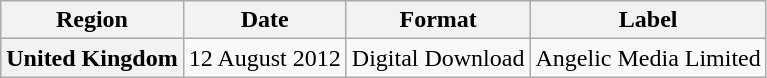<table class="wikitable sortable plainrowheaders">
<tr>
<th scope="col">Region</th>
<th scope="col">Date</th>
<th scope="col">Format</th>
<th scope="col">Label</th>
</tr>
<tr>
<th scope="row">United Kingdom</th>
<td>12 August 2012</td>
<td>Digital Download</td>
<td>Angelic Media Limited</td>
</tr>
</table>
